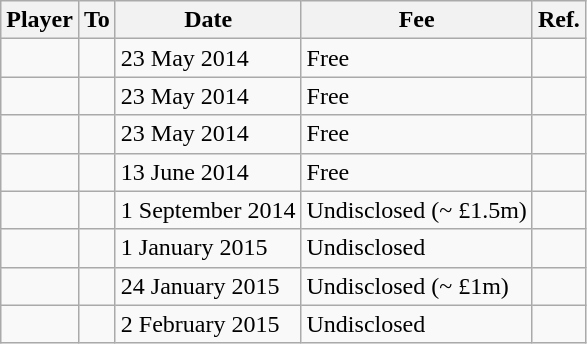<table class="wikitable sortable">
<tr>
<th>Player</th>
<th>To</th>
<th>Date</th>
<th>Fee</th>
<th class=unsortable>Ref.</th>
</tr>
<tr>
<td></td>
<td></td>
<td>23 May 2014</td>
<td>Free</td>
<td align="center"></td>
</tr>
<tr>
<td></td>
<td></td>
<td>23 May 2014</td>
<td>Free</td>
<td align="center"></td>
</tr>
<tr>
<td></td>
<td></td>
<td>23 May 2014</td>
<td>Free</td>
<td align="center"></td>
</tr>
<tr>
<td></td>
<td></td>
<td>13 June 2014</td>
<td>Free</td>
<td align="center"></td>
</tr>
<tr>
<td></td>
<td></td>
<td>1 September 2014</td>
<td>Undisclosed (~ £1.5m)</td>
<td align="center"></td>
</tr>
<tr>
<td></td>
<td></td>
<td>1 January 2015</td>
<td>Undisclosed</td>
<td align="center"></td>
</tr>
<tr>
<td></td>
<td></td>
<td>24 January 2015</td>
<td>Undisclosed (~ £1m)</td>
<td align="center"></td>
</tr>
<tr>
<td></td>
<td></td>
<td>2 February 2015</td>
<td>Undisclosed</td>
<td align="center"></td>
</tr>
</table>
